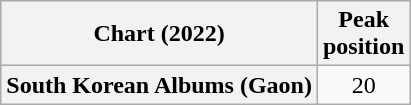<table class="wikitable plainrowheaders" style="text-align:center">
<tr>
<th scope="col">Chart (2022)</th>
<th scope="col">Peak<br>position</th>
</tr>
<tr>
<th scope="row">South Korean Albums (Gaon)</th>
<td>20</td>
</tr>
</table>
